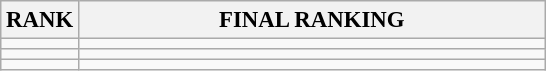<table class="wikitable" style="font-size:95%;">
<tr>
<th>RANK</th>
<th align="left" style="width: 20em">FINAL RANKING</th>
</tr>
<tr>
<td align="center"></td>
<td></td>
</tr>
<tr>
<td align="center"></td>
<td></td>
</tr>
<tr>
<td align="center"></td>
<td></td>
</tr>
</table>
